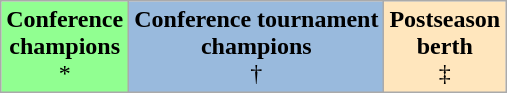<table class="wikitable" style="text-align:center;">
<tr>
<td bgcolor="#91ff91"><strong>Conference<br>champions</strong><br>*</td>
<td bgcolor="#99badd"><strong>Conference tournament<br>champions</strong><br>†</td>
<td bgcolor="#ffe6bd"><strong>Postseason<br>berth</strong><br>‡</td>
</tr>
</table>
